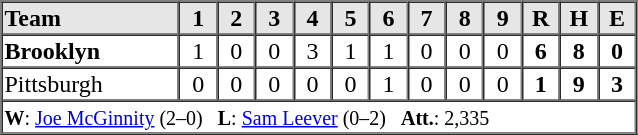<table border=1 cellspacing=0 width=425 style="margin-left:3em;">
<tr style="text-align:center; background-color:#e6e6e6;">
<th align=left width=28%>Team</th>
<th width=6%>1</th>
<th width=6%>2</th>
<th width=6%>3</th>
<th width=6%>4</th>
<th width=6%>5</th>
<th width=6%>6</th>
<th width=6%>7</th>
<th width=6%>8</th>
<th width=6%>9</th>
<th width=6%>R</th>
<th width=6%>H</th>
<th width=6%>E</th>
</tr>
<tr style="text-align:center;">
<td align=left><strong>Brooklyn</strong></td>
<td>1</td>
<td>0</td>
<td>0</td>
<td>3</td>
<td>1</td>
<td>1</td>
<td>0</td>
<td>0</td>
<td>0</td>
<td><strong>6</strong></td>
<td><strong>8</strong></td>
<td><strong>0</strong></td>
</tr>
<tr style="text-align:center;">
<td align=left>Pittsburgh</td>
<td>0</td>
<td>0</td>
<td>0</td>
<td>0</td>
<td>0</td>
<td>1</td>
<td>0</td>
<td>0</td>
<td>0</td>
<td><strong>1</strong></td>
<td><strong>9</strong></td>
<td><strong>3</strong></td>
</tr>
<tr style="text-align:left;">
<td colspan=13><small><strong>W</strong>: <a href='#'>Joe McGinnity</a> (2–0)   <strong>L</strong>: <a href='#'>Sam Leever</a> (0–2)   <strong>Att.</strong>: 2,335</small></td>
</tr>
</table>
